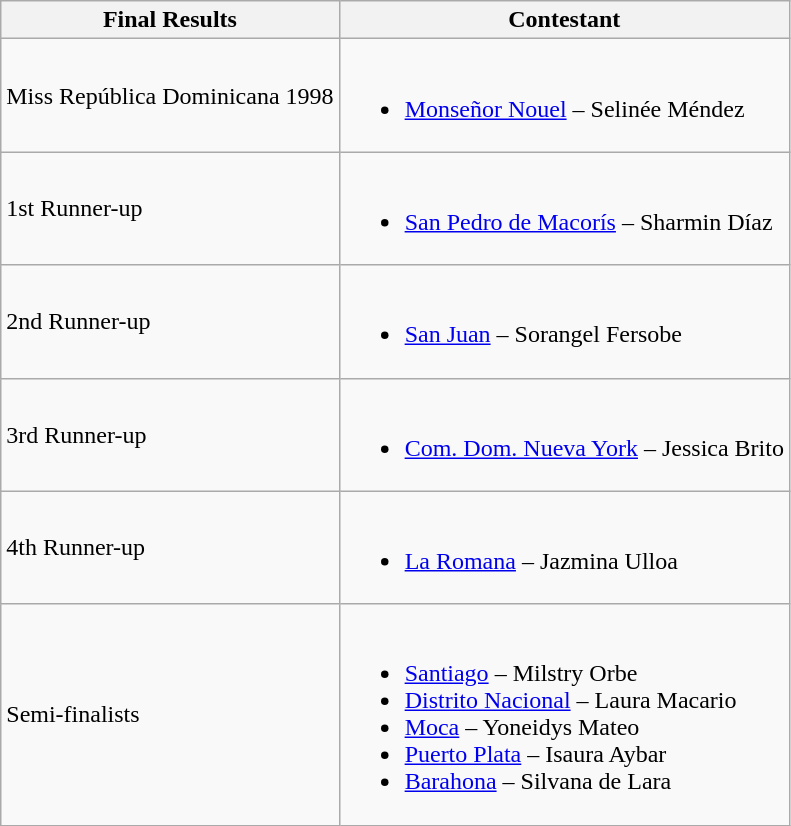<table class="wikitable">
<tr>
<th>Final Results</th>
<th>Contestant</th>
</tr>
<tr>
<td>Miss República Dominicana 1998</td>
<td><br><ul><li><a href='#'>Monseñor Nouel</a> – Selinée Méndez</li></ul></td>
</tr>
<tr>
<td>1st Runner-up</td>
<td><br><ul><li><a href='#'>San Pedro de Macorís</a> – Sharmin Díaz</li></ul></td>
</tr>
<tr>
<td>2nd Runner-up</td>
<td><br><ul><li><a href='#'>San Juan</a> – Sorangel Fersobe</li></ul></td>
</tr>
<tr>
<td>3rd Runner-up</td>
<td><br><ul><li><a href='#'>Com. Dom. Nueva York</a> – Jessica Brito</li></ul></td>
</tr>
<tr>
<td>4th Runner-up</td>
<td><br><ul><li><a href='#'>La Romana</a> – Jazmina Ulloa</li></ul></td>
</tr>
<tr>
<td>Semi-finalists</td>
<td><br><ul><li><a href='#'>Santiago</a> – Milstry Orbe</li><li><a href='#'>Distrito Nacional</a> – Laura Macario</li><li><a href='#'>Moca</a> – Yoneidys Mateo</li><li><a href='#'>Puerto Plata</a> – Isaura Aybar</li><li><a href='#'>Barahona</a> – Silvana de Lara</li></ul></td>
</tr>
</table>
